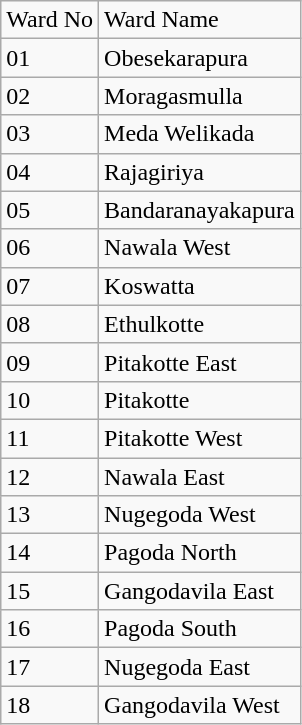<table class="wikitable">
<tr>
<td>Ward No</td>
<td>Ward Name</td>
</tr>
<tr>
<td>01</td>
<td>Obesekarapura</td>
</tr>
<tr>
<td>02</td>
<td>Moragasmulla</td>
</tr>
<tr>
<td>03</td>
<td>Meda Welikada</td>
</tr>
<tr>
<td>04</td>
<td>Rajagiriya</td>
</tr>
<tr>
<td>05</td>
<td>Bandaranayakapura</td>
</tr>
<tr>
<td>06</td>
<td>Nawala West</td>
</tr>
<tr>
<td>07</td>
<td>Koswatta</td>
</tr>
<tr>
<td>08</td>
<td>Ethulkotte</td>
</tr>
<tr>
<td>09</td>
<td>Pitakotte East</td>
</tr>
<tr>
<td>10</td>
<td>Pitakotte</td>
</tr>
<tr>
<td>11</td>
<td>Pitakotte West</td>
</tr>
<tr>
<td>12</td>
<td>Nawala East</td>
</tr>
<tr>
<td>13</td>
<td>Nugegoda West</td>
</tr>
<tr>
<td>14</td>
<td>Pagoda North</td>
</tr>
<tr>
<td>15</td>
<td>Gangodavila East</td>
</tr>
<tr>
<td>16</td>
<td>Pagoda South</td>
</tr>
<tr>
<td>17</td>
<td>Nugegoda East</td>
</tr>
<tr>
<td>18</td>
<td>Gangodavila West</td>
</tr>
</table>
